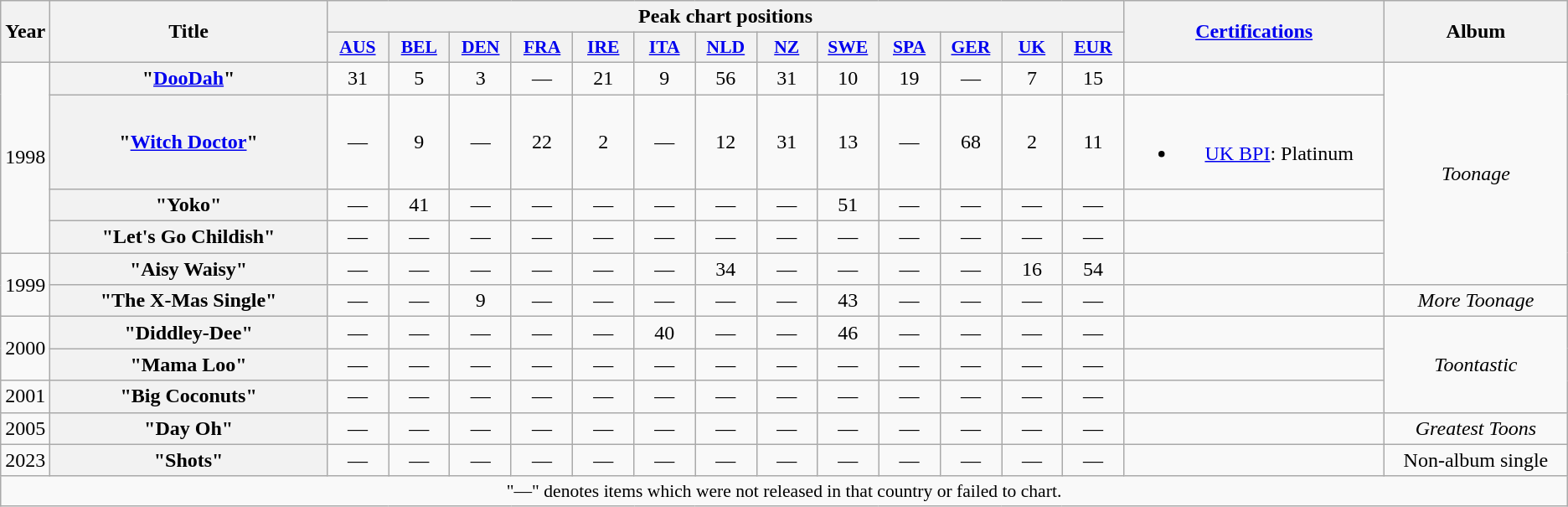<table class="wikitable plainrowheaders" style="text-align:center;" border="1">
<tr>
<th scope="col" rowspan="2">Year</th>
<th scope="col" rowspan="2" style="width:14em;">Title</th>
<th scope="col" colspan="13">Peak chart positions</th>
<th scope="col" rowspan="2" style="width:13em;"><a href='#'>Certifications</a></th>
<th scope="col" rowspan="2" style="width:9em;">Album</th>
</tr>
<tr>
<th scope="col" style="width:3em;font-size:90%;"><a href='#'>AUS</a><br></th>
<th scope="col" style="width:3em;font-size:90%;"><a href='#'>BEL</a><br></th>
<th scope="col" style="width:3em;font-size:90%;"><a href='#'>DEN</a><br></th>
<th scope="col" style="width:3em;font-size:90%;"><a href='#'>FRA</a><br></th>
<th scope="col" style="width:3em;font-size:90%;"><a href='#'>IRE</a><br></th>
<th scope="col" style="width:3em;font-size:90%;"><a href='#'>ITA</a><br></th>
<th scope="col" style="width:3em;font-size:90%;"><a href='#'>NLD</a><br></th>
<th scope="col" style="width:3em;font-size:90%;"><a href='#'>NZ</a><br></th>
<th scope="col" style="width:3em;font-size:90%;"><a href='#'>SWE</a><br></th>
<th scope="col" style="width:3em;font-size:90%;"><a href='#'>SPA</a><br></th>
<th scope="col" style="width:3em;font-size:90%;"><a href='#'>GER</a><br></th>
<th scope="col" style="width:3em;font-size:90%;"><a href='#'>UK</a><br></th>
<th scope="col" style="width:3em;font-size:90%;"><a href='#'>EUR</a></th>
</tr>
<tr>
<td rowspan="4">1998</td>
<th scope="row">"<a href='#'>DooDah</a>"</th>
<td>31</td>
<td>5</td>
<td>3</td>
<td>—</td>
<td>21</td>
<td>9</td>
<td>56</td>
<td>31</td>
<td>10</td>
<td>19</td>
<td>—</td>
<td>7</td>
<td>15</td>
<td></td>
<td rowspan="5"><em>Toonage</em></td>
</tr>
<tr>
<th scope="row">"<a href='#'>Witch Doctor</a>"</th>
<td>—</td>
<td>9</td>
<td>—</td>
<td>22</td>
<td>2</td>
<td>—</td>
<td>12</td>
<td>31</td>
<td>13</td>
<td>—</td>
<td>68</td>
<td>2</td>
<td>11</td>
<td><br><ul><li><a href='#'>UK BPI</a>: Platinum</li></ul></td>
</tr>
<tr>
<th scope="row">"Yoko"</th>
<td>—</td>
<td>41</td>
<td>—</td>
<td>—</td>
<td>—</td>
<td>—</td>
<td>—</td>
<td>—</td>
<td>51</td>
<td>—</td>
<td>—</td>
<td>—</td>
<td>—</td>
<td></td>
</tr>
<tr>
<th scope="row">"Let's Go Childish"</th>
<td>—</td>
<td>—</td>
<td>—</td>
<td>—</td>
<td>—</td>
<td>—</td>
<td>—</td>
<td>—</td>
<td>—</td>
<td>—</td>
<td>—</td>
<td>—</td>
<td>—</td>
<td></td>
</tr>
<tr>
<td rowspan="2">1999</td>
<th scope="row">"Aisy Waisy"</th>
<td>—</td>
<td>—</td>
<td>—</td>
<td>—</td>
<td>—</td>
<td>—</td>
<td>34</td>
<td>—</td>
<td>—</td>
<td>—</td>
<td>—</td>
<td>16</td>
<td>54</td>
<td></td>
</tr>
<tr>
<th scope="row">"The X-Mas Single"</th>
<td>—</td>
<td>—</td>
<td>9</td>
<td>—</td>
<td>—</td>
<td>—</td>
<td>—</td>
<td>—</td>
<td>43</td>
<td>—</td>
<td>—</td>
<td>—</td>
<td>—</td>
<td></td>
<td><em>More Toonage</em></td>
</tr>
<tr>
<td rowspan="2">2000</td>
<th scope="row">"Diddley-Dee"</th>
<td>—</td>
<td>—</td>
<td>—</td>
<td>—</td>
<td>—</td>
<td>40</td>
<td>—</td>
<td>—</td>
<td>46</td>
<td>—</td>
<td>—</td>
<td>—</td>
<td>—</td>
<td></td>
<td rowspan="3"><em>Toontastic</em></td>
</tr>
<tr>
<th scope="row">"Mama Loo"</th>
<td>—</td>
<td>—</td>
<td>—</td>
<td>—</td>
<td>—</td>
<td>—</td>
<td>—</td>
<td>—</td>
<td>—</td>
<td>—</td>
<td>—</td>
<td>—</td>
<td>—</td>
<td></td>
</tr>
<tr>
<td>2001</td>
<th scope="row">"Big Coconuts"</th>
<td>—</td>
<td>—</td>
<td>—</td>
<td>—</td>
<td>—</td>
<td>—</td>
<td>—</td>
<td>—</td>
<td>—</td>
<td>—</td>
<td>—</td>
<td>—</td>
<td>—</td>
<td></td>
</tr>
<tr>
<td>2005</td>
<th scope="row">"Day Oh"</th>
<td>—</td>
<td>—</td>
<td>—</td>
<td>—</td>
<td>—</td>
<td>—</td>
<td>—</td>
<td>—</td>
<td>—</td>
<td>—</td>
<td>—</td>
<td>—</td>
<td>—</td>
<td></td>
<td><em>Greatest Toons</em></td>
</tr>
<tr>
<td>2023</td>
<th scope="row">"Shots"</th>
<td>—</td>
<td>—</td>
<td>—</td>
<td>—</td>
<td>—</td>
<td>—</td>
<td>—</td>
<td>—</td>
<td>—</td>
<td>—</td>
<td>—</td>
<td>—</td>
<td>—</td>
<td></td>
<td>Non-album single</td>
</tr>
<tr>
<td colspan="17" style="font-size:90%;">"—" denotes items which were not released in that country or failed to chart.</td>
</tr>
</table>
